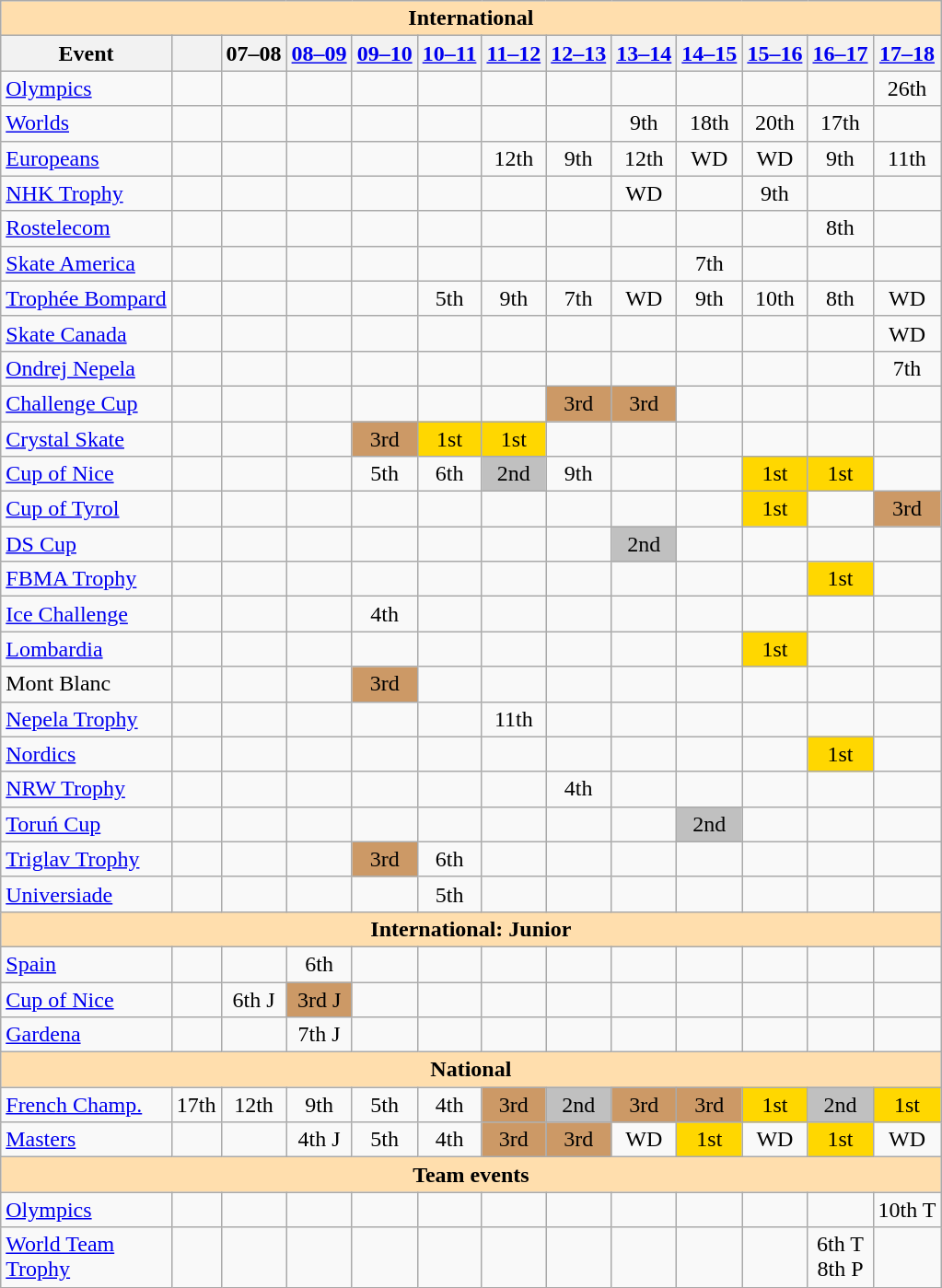<table class="wikitable" style="text-align:center">
<tr>
<th colspan="13" style="background-color: #ffdead; " align="center">International</th>
</tr>
<tr>
<th>Event</th>
<th></th>
<th>07–08</th>
<th><a href='#'>08–09</a></th>
<th><a href='#'>09–10</a></th>
<th><a href='#'>10–11</a></th>
<th><a href='#'>11–12</a></th>
<th><a href='#'>12–13</a></th>
<th><a href='#'>13–14</a></th>
<th><a href='#'>14–15</a></th>
<th><a href='#'>15–16</a></th>
<th><a href='#'>16–17</a></th>
<th><a href='#'>17–18</a></th>
</tr>
<tr>
<td align=left><a href='#'>Olympics</a></td>
<td></td>
<td></td>
<td></td>
<td></td>
<td></td>
<td></td>
<td></td>
<td></td>
<td></td>
<td></td>
<td></td>
<td>26th</td>
</tr>
<tr>
<td align=left><a href='#'>Worlds</a></td>
<td></td>
<td></td>
<td></td>
<td></td>
<td></td>
<td></td>
<td></td>
<td>9th</td>
<td>18th</td>
<td>20th</td>
<td>17th</td>
<td></td>
</tr>
<tr>
<td align=left><a href='#'>Europeans</a></td>
<td></td>
<td></td>
<td></td>
<td></td>
<td></td>
<td>12th</td>
<td>9th</td>
<td>12th</td>
<td>WD</td>
<td>WD</td>
<td>9th</td>
<td>11th</td>
</tr>
<tr>
<td align=left> <a href='#'>NHK Trophy</a></td>
<td></td>
<td></td>
<td></td>
<td></td>
<td></td>
<td></td>
<td></td>
<td>WD</td>
<td></td>
<td>9th</td>
<td></td>
<td></td>
</tr>
<tr>
<td align=left> <a href='#'>Rostelecom</a></td>
<td></td>
<td></td>
<td></td>
<td></td>
<td></td>
<td></td>
<td></td>
<td></td>
<td></td>
<td></td>
<td>8th</td>
<td></td>
</tr>
<tr>
<td align=left> <a href='#'>Skate America</a></td>
<td></td>
<td></td>
<td></td>
<td></td>
<td></td>
<td></td>
<td></td>
<td></td>
<td>7th</td>
<td></td>
<td></td>
<td></td>
</tr>
<tr>
<td align=left> <a href='#'>Trophée Bompard</a></td>
<td></td>
<td></td>
<td></td>
<td></td>
<td>5th</td>
<td>9th</td>
<td>7th</td>
<td>WD</td>
<td>9th</td>
<td>10th</td>
<td>8th</td>
<td>WD</td>
</tr>
<tr>
<td align=left> <a href='#'>Skate Canada</a></td>
<td></td>
<td></td>
<td></td>
<td></td>
<td></td>
<td></td>
<td></td>
<td></td>
<td></td>
<td></td>
<td></td>
<td>WD</td>
</tr>
<tr>
<td align=left> <a href='#'>Ondrej Nepela</a></td>
<td></td>
<td></td>
<td></td>
<td></td>
<td></td>
<td></td>
<td></td>
<td></td>
<td></td>
<td></td>
<td></td>
<td>7th</td>
</tr>
<tr>
<td align=left><a href='#'>Challenge Cup</a></td>
<td></td>
<td></td>
<td></td>
<td></td>
<td></td>
<td></td>
<td bgcolor=cc9966>3rd</td>
<td bgcolor=cc9966>3rd</td>
<td></td>
<td></td>
<td></td>
<td></td>
</tr>
<tr>
<td align=left><a href='#'>Crystal Skate</a></td>
<td></td>
<td></td>
<td></td>
<td bgcolor=cc9966>3rd</td>
<td bgcolor=gold>1st</td>
<td bgcolor=gold>1st</td>
<td></td>
<td></td>
<td></td>
<td></td>
<td></td>
<td></td>
</tr>
<tr>
<td align=left><a href='#'>Cup of Nice</a></td>
<td></td>
<td></td>
<td></td>
<td>5th</td>
<td>6th</td>
<td bgcolor=silver>2nd</td>
<td>9th</td>
<td></td>
<td></td>
<td bgcolor=gold>1st</td>
<td bgcolor=gold>1st</td>
<td></td>
</tr>
<tr>
<td align=left><a href='#'>Cup of Tyrol</a></td>
<td></td>
<td></td>
<td></td>
<td></td>
<td></td>
<td></td>
<td></td>
<td></td>
<td></td>
<td bgcolor=gold>1st</td>
<td></td>
<td bgcolor=cc9966>3rd</td>
</tr>
<tr>
<td align=left><a href='#'>DS Cup</a></td>
<td></td>
<td></td>
<td></td>
<td></td>
<td></td>
<td></td>
<td></td>
<td bgcolor=silver>2nd</td>
<td></td>
<td></td>
<td></td>
<td></td>
</tr>
<tr>
<td align=left><a href='#'>FBMA Trophy</a></td>
<td></td>
<td></td>
<td></td>
<td></td>
<td></td>
<td></td>
<td></td>
<td></td>
<td></td>
<td></td>
<td bgcolor=gold>1st</td>
<td></td>
</tr>
<tr>
<td align=left><a href='#'>Ice Challenge</a></td>
<td></td>
<td></td>
<td></td>
<td>4th</td>
<td></td>
<td></td>
<td></td>
<td></td>
<td></td>
<td></td>
<td></td>
<td></td>
</tr>
<tr>
<td align=left><a href='#'>Lombardia</a></td>
<td></td>
<td></td>
<td></td>
<td></td>
<td></td>
<td></td>
<td></td>
<td></td>
<td></td>
<td bgcolor=gold>1st</td>
<td></td>
<td></td>
</tr>
<tr>
<td align=left>Mont Blanc</td>
<td></td>
<td></td>
<td></td>
<td bgcolor=cc9966>3rd</td>
<td></td>
<td></td>
<td></td>
<td></td>
<td></td>
<td></td>
<td></td>
<td></td>
</tr>
<tr>
<td align=left><a href='#'>Nepela Trophy</a></td>
<td></td>
<td></td>
<td></td>
<td></td>
<td></td>
<td>11th</td>
<td></td>
<td></td>
<td></td>
<td></td>
<td></td>
<td></td>
</tr>
<tr>
<td align=left><a href='#'>Nordics</a></td>
<td></td>
<td></td>
<td></td>
<td></td>
<td></td>
<td></td>
<td></td>
<td></td>
<td></td>
<td></td>
<td bgcolor=gold>1st</td>
<td></td>
</tr>
<tr>
<td align=left><a href='#'>NRW Trophy</a></td>
<td></td>
<td></td>
<td></td>
<td></td>
<td></td>
<td></td>
<td>4th</td>
<td></td>
<td></td>
<td></td>
<td></td>
<td></td>
</tr>
<tr>
<td align=left><a href='#'>Toruń Cup</a></td>
<td></td>
<td></td>
<td></td>
<td></td>
<td></td>
<td></td>
<td></td>
<td></td>
<td bgcolor=silver>2nd</td>
<td></td>
<td></td>
<td></td>
</tr>
<tr>
<td align=left><a href='#'>Triglav Trophy</a></td>
<td></td>
<td></td>
<td></td>
<td bgcolor=cc9966>3rd</td>
<td>6th</td>
<td></td>
<td></td>
<td></td>
<td></td>
<td></td>
<td></td>
<td></td>
</tr>
<tr>
<td align=left><a href='#'>Universiade</a></td>
<td></td>
<td></td>
<td></td>
<td></td>
<td>5th</td>
<td></td>
<td></td>
<td></td>
<td></td>
<td></td>
<td></td>
<td></td>
</tr>
<tr>
<th colspan="13" style="background-color: #ffdead; " align="center">International: Junior</th>
</tr>
<tr>
<td align=left> <a href='#'>Spain</a></td>
<td></td>
<td></td>
<td>6th</td>
<td></td>
<td></td>
<td></td>
<td></td>
<td></td>
<td></td>
<td></td>
<td></td>
<td></td>
</tr>
<tr>
<td align=left><a href='#'>Cup of Nice</a></td>
<td></td>
<td>6th J</td>
<td bgcolor=cc9966>3rd J</td>
<td></td>
<td></td>
<td></td>
<td></td>
<td></td>
<td></td>
<td></td>
<td></td>
<td></td>
</tr>
<tr>
<td align=left><a href='#'>Gardena</a></td>
<td></td>
<td></td>
<td>7th J</td>
<td></td>
<td></td>
<td></td>
<td></td>
<td></td>
<td></td>
<td></td>
<td></td>
<td></td>
</tr>
<tr>
<th colspan="13" style="background-color: #ffdead; " align="center">National</th>
</tr>
<tr>
<td align=left><a href='#'>French Champ.</a></td>
<td>17th</td>
<td>12th</td>
<td>9th</td>
<td>5th</td>
<td>4th</td>
<td bgcolor=cc9966>3rd</td>
<td bgcolor=silver>2nd</td>
<td bgcolor=cc9966>3rd</td>
<td bgcolor=cc9966>3rd</td>
<td bgcolor=gold>1st</td>
<td bgcolor=silver>2nd</td>
<td bgcolor=gold>1st</td>
</tr>
<tr>
<td align=left><a href='#'>Masters</a></td>
<td></td>
<td></td>
<td>4th J</td>
<td>5th</td>
<td>4th</td>
<td bgcolor=cc9966>3rd</td>
<td bgcolor=cc9966>3rd</td>
<td>WD</td>
<td bgcolor=gold>1st</td>
<td>WD</td>
<td bgcolor=gold>1st</td>
<td>WD</td>
</tr>
<tr>
<th colspan="13" style="background-color: #ffdead; " align="center">Team events</th>
</tr>
<tr>
<td align=left><a href='#'>Olympics</a></td>
<td></td>
<td></td>
<td></td>
<td></td>
<td></td>
<td></td>
<td></td>
<td></td>
<td></td>
<td></td>
<td></td>
<td>10th T</td>
</tr>
<tr>
<td align=left><a href='#'>World Team <br> Trophy</a></td>
<td></td>
<td></td>
<td></td>
<td></td>
<td></td>
<td></td>
<td></td>
<td></td>
<td></td>
<td></td>
<td>6th T <br>8th P</td>
<td></td>
</tr>
</table>
